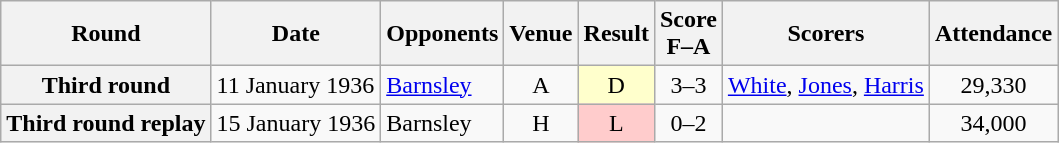<table class="wikitable plainrowheaders" style="text-align:center">
<tr>
<th scope="col">Round</th>
<th scope="col">Date</th>
<th scope="col">Opponents</th>
<th scope="col">Venue</th>
<th scope="col">Result</th>
<th scope="col">Score<br>F–A</th>
<th scope="col">Scorers</th>
<th scope="col">Attendance</th>
</tr>
<tr>
<th scope="row">Third round</th>
<td align="left">11 January 1936</td>
<td align="left"><a href='#'>Barnsley</a></td>
<td>A</td>
<td style=background:#ffc>D</td>
<td>3–3</td>
<td align="left"><a href='#'>White</a>, <a href='#'>Jones</a>, <a href='#'>Harris</a></td>
<td>29,330</td>
</tr>
<tr>
<th scope="row">Third round replay</th>
<td align="left">15 January 1936</td>
<td align="left">Barnsley</td>
<td>H</td>
<td style=background:#fcc>L</td>
<td>0–2</td>
<td></td>
<td>34,000</td>
</tr>
</table>
